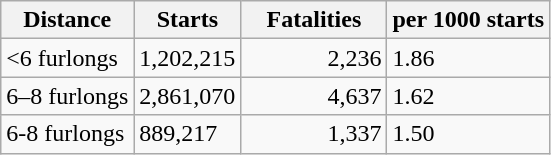<table class="wikitable">
<tr>
<th>Distance</th>
<th>Starts</th>
<th style="width:90px;">Fatalities</th>
<th>per 1000 starts</th>
</tr>
<tr>
<td><6 furlongs</td>
<td>1,202,215</td>
<td align="right">2,236</td>
<td>1.86</td>
</tr>
<tr>
<td>6–8 furlongs</td>
<td>2,861,070</td>
<td align="right">4,637</td>
<td>1.62</td>
</tr>
<tr>
<td>6-8 furlongs</td>
<td>889,217</td>
<td align="right">1,337</td>
<td>1.50</td>
</tr>
</table>
